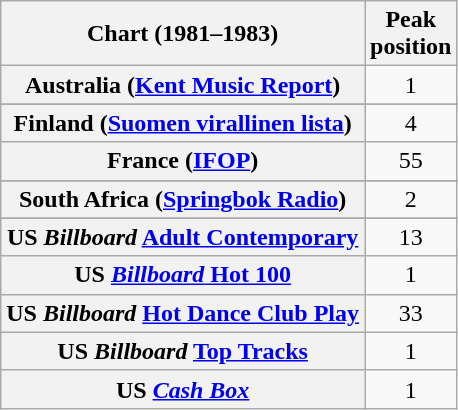<table class="wikitable sortable plainrowheaders" style="text-align:center">
<tr>
<th>Chart (1981–1983)</th>
<th>Peak<br>position</th>
</tr>
<tr>
<th scope="row">Australia (<a href='#'>Kent Music Report</a>)</th>
<td>1</td>
</tr>
<tr>
</tr>
<tr>
</tr>
<tr>
<th scope="row">Finland (<a href='#'>Suomen virallinen lista</a>)</th>
<td>4</td>
</tr>
<tr>
<th scope="row">France (<a href='#'>IFOP</a>)</th>
<td>55</td>
</tr>
<tr>
</tr>
<tr>
</tr>
<tr>
</tr>
<tr>
</tr>
<tr>
</tr>
<tr>
</tr>
<tr>
<th scope="row">South Africa (<a href='#'>Springbok Radio</a>)</th>
<td>2</td>
</tr>
<tr>
</tr>
<tr>
</tr>
<tr>
</tr>
<tr>
<th scope="row">US <em>Billboard</em> <a href='#'>Adult Contemporary</a></th>
<td>13</td>
</tr>
<tr>
<th scope="row">US <a href='#'><em>Billboard</em> Hot 100</a></th>
<td>1</td>
</tr>
<tr>
<th scope="row">US <em>Billboard</em> <a href='#'>Hot Dance Club Play</a></th>
<td>33</td>
</tr>
<tr>
<th scope="row">US <em>Billboard</em> <a href='#'>Top Tracks</a></th>
<td>1</td>
</tr>
<tr>
<th scope="row">US <em><a href='#'>Cash Box</a></em></th>
<td>1</td>
</tr>
</table>
